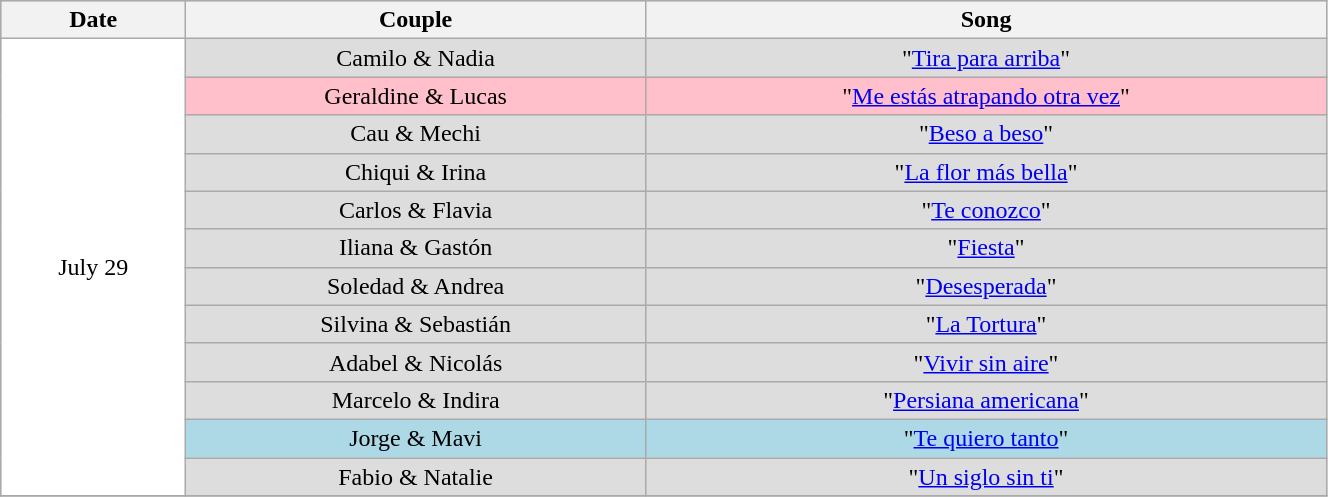<table class="wikitable" style="width:70%; text-align:center; background:#dddddd;">
<tr>
<th>Date</th>
<th>Couple</th>
<th>Song </th>
</tr>
<tr>
<td rowspan=12 style="background:white;">July 29</td>
<td>Camilo & Nadia</td>
<td>"<a href='#'>Tira para arriba</a>" </td>
</tr>
<tr style="background:pink;">
<td>Geraldine & Lucas</td>
<td>"<a href='#'>Me estás atrapando otra vez</a>" </td>
</tr>
<tr>
<td>Cau & Mechi</td>
<td>"<a href='#'>Beso a beso</a>" </td>
</tr>
<tr>
<td>Chiqui & Irina</td>
<td>"<a href='#'>La flor más bella</a>" </td>
</tr>
<tr>
<td>Carlos & Flavia</td>
<td>"<a href='#'>Te conozco</a>" </td>
</tr>
<tr>
<td>Iliana & Gastón</td>
<td>"<a href='#'>Fiesta</a>" </td>
</tr>
<tr>
<td>Soledad & Andrea</td>
<td>"<a href='#'>Desesperada</a>" </td>
</tr>
<tr>
<td>Silvina & Sebastián</td>
<td>"<a href='#'>La Tortura</a>" </td>
</tr>
<tr>
<td>Adabel & Nicolás</td>
<td>"<a href='#'>Vivir sin aire</a>" </td>
</tr>
<tr>
<td>Marcelo & Indira</td>
<td>"<a href='#'>Persiana americana</a>" </td>
</tr>
<tr style="background:lightblue;">
<td>Jorge & Mavi</td>
<td>"<a href='#'>Te quiero tanto</a>" </td>
</tr>
<tr>
<td>Fabio & Natalie</td>
<td>"<a href='#'>Un siglo sin ti</a>" </td>
</tr>
<tr>
</tr>
</table>
